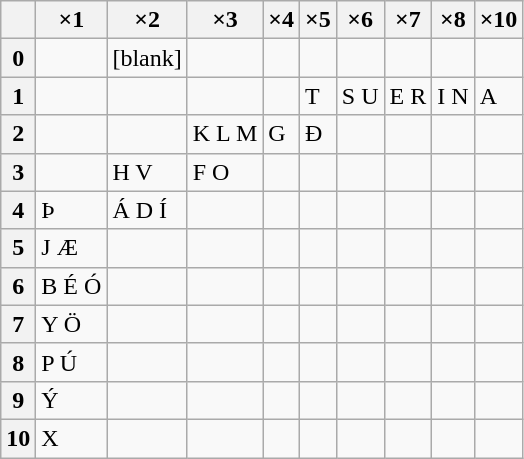<table class="wikitable floatright">
<tr>
<th></th>
<th>×1</th>
<th>×2</th>
<th>×3</th>
<th>×4</th>
<th>×5</th>
<th>×6</th>
<th>×7</th>
<th>×8</th>
<th>×10</th>
</tr>
<tr>
<th>0</th>
<td></td>
<td>[blank]</td>
<td></td>
<td></td>
<td></td>
<td></td>
<td></td>
<td></td>
<td></td>
</tr>
<tr>
<th>1</th>
<td></td>
<td></td>
<td></td>
<td></td>
<td>T</td>
<td>S U</td>
<td>E R</td>
<td>I N</td>
<td>A</td>
</tr>
<tr>
<th>2</th>
<td></td>
<td></td>
<td>K L M</td>
<td>G</td>
<td>Ð</td>
<td></td>
<td></td>
<td></td>
<td></td>
</tr>
<tr>
<th>3</th>
<td></td>
<td>H V</td>
<td>F O</td>
<td></td>
<td></td>
<td></td>
<td></td>
<td></td>
<td></td>
</tr>
<tr>
<th>4</th>
<td>Þ</td>
<td>Á D Í</td>
<td></td>
<td></td>
<td></td>
<td></td>
<td></td>
<td></td>
<td></td>
</tr>
<tr>
<th>5</th>
<td>J Æ</td>
<td></td>
<td></td>
<td></td>
<td></td>
<td></td>
<td></td>
<td></td>
<td></td>
</tr>
<tr>
<th>6</th>
<td>B É Ó</td>
<td></td>
<td></td>
<td></td>
<td></td>
<td></td>
<td></td>
<td></td>
<td></td>
</tr>
<tr>
<th>7</th>
<td>Y Ö</td>
<td></td>
<td></td>
<td></td>
<td></td>
<td></td>
<td></td>
<td></td>
<td></td>
</tr>
<tr>
<th>8</th>
<td>P Ú</td>
<td></td>
<td></td>
<td></td>
<td></td>
<td></td>
<td></td>
<td></td>
<td></td>
</tr>
<tr>
<th>9</th>
<td>Ý</td>
<td></td>
<td></td>
<td></td>
<td></td>
<td></td>
<td></td>
<td></td>
<td></td>
</tr>
<tr>
<th>10</th>
<td>X</td>
<td></td>
<td></td>
<td></td>
<td></td>
<td></td>
<td></td>
<td></td>
<td></td>
</tr>
</table>
